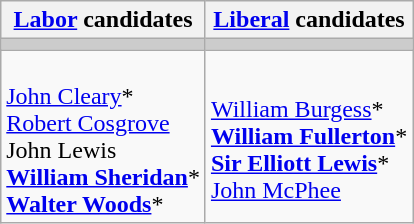<table class="wikitable">
<tr>
<th><a href='#'>Labor</a> candidates</th>
<th><a href='#'>Liberal</a> candidates</th>
</tr>
<tr bgcolor="#cccccc">
<td></td>
<td></td>
</tr>
<tr>
<td><br><a href='#'>John Cleary</a>*<br>
<a href='#'>Robert Cosgrove</a><br>
John Lewis<br>
<strong><a href='#'>William Sheridan</a></strong>*<br>
<strong><a href='#'>Walter Woods</a></strong>*</td>
<td><br><a href='#'>William Burgess</a>*<br>
<strong><a href='#'>William Fullerton</a></strong>*<br>
<strong><a href='#'>Sir Elliott Lewis</a></strong>*<br>
<a href='#'>John McPhee</a></td>
</tr>
</table>
